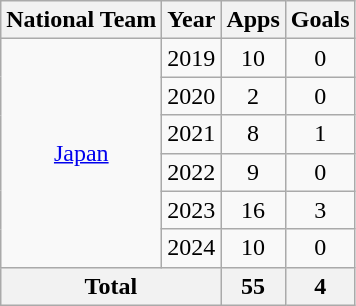<table class="wikitable" style="text-align:center">
<tr>
<th>National Team</th>
<th>Year</th>
<th>Apps</th>
<th>Goals</th>
</tr>
<tr>
<td rowspan="6"><a href='#'>Japan</a></td>
<td>2019</td>
<td>10</td>
<td>0</td>
</tr>
<tr>
<td>2020</td>
<td>2</td>
<td>0</td>
</tr>
<tr>
<td>2021</td>
<td>8</td>
<td>1</td>
</tr>
<tr>
<td>2022</td>
<td>9</td>
<td>0</td>
</tr>
<tr>
<td>2023</td>
<td>16</td>
<td>3</td>
</tr>
<tr>
<td>2024</td>
<td>10</td>
<td>0</td>
</tr>
<tr>
<th colspan="2">Total</th>
<th>55</th>
<th>4</th>
</tr>
</table>
